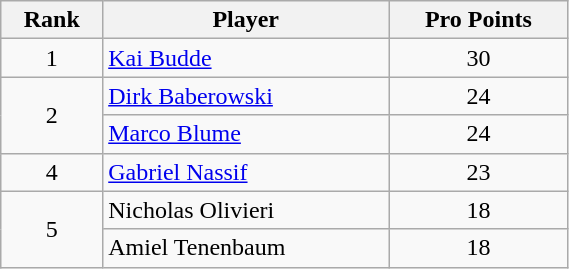<table class="wikitable" width=30%>
<tr>
<th>Rank</th>
<th>Player</th>
<th>Pro Points</th>
</tr>
<tr>
<td align=center>1</td>
<td> <a href='#'>Kai Budde</a></td>
<td align=center>30</td>
</tr>
<tr>
<td align=center rowspan=2>2</td>
<td> <a href='#'>Dirk Baberowski</a></td>
<td align=center>24</td>
</tr>
<tr>
<td> <a href='#'>Marco Blume</a></td>
<td align=center>24</td>
</tr>
<tr>
<td align=center>4</td>
<td> <a href='#'>Gabriel Nassif</a></td>
<td align=center>23</td>
</tr>
<tr>
<td align=center rowspan=2>5</td>
<td> Nicholas Olivieri</td>
<td align=center>18</td>
</tr>
<tr>
<td> Amiel Tenenbaum</td>
<td align=center>18</td>
</tr>
</table>
